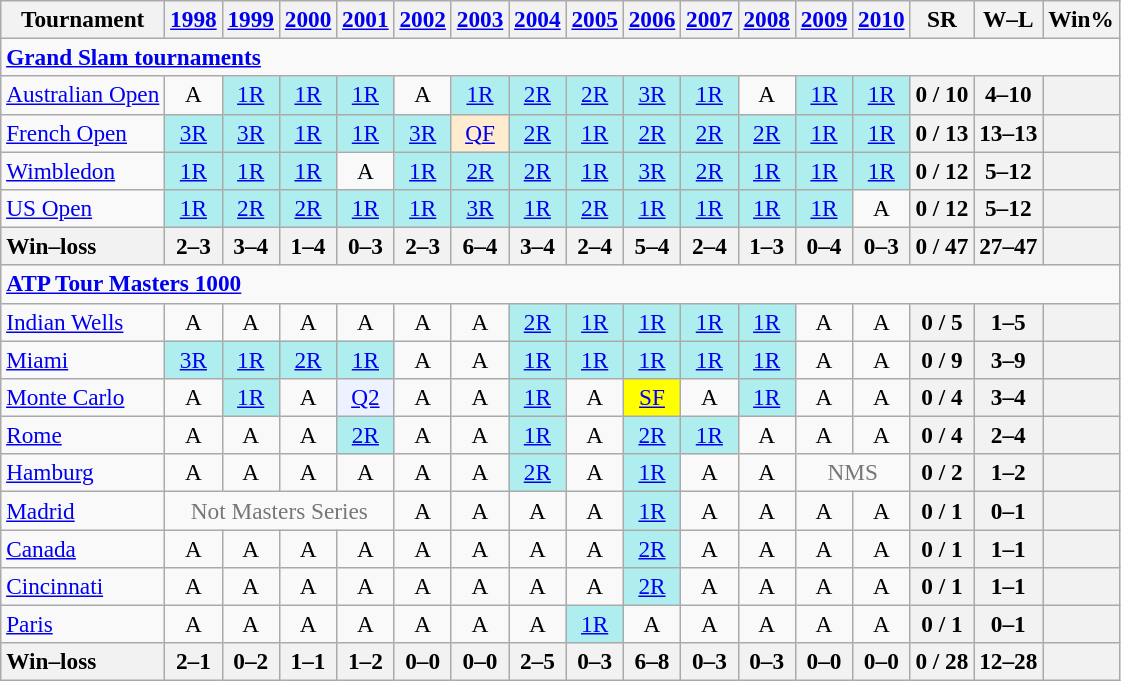<table class=wikitable style=text-align:center;font-size:97%>
<tr>
<th>Tournament</th>
<th><a href='#'>1998</a></th>
<th><a href='#'>1999</a></th>
<th><a href='#'>2000</a></th>
<th><a href='#'>2001</a></th>
<th><a href='#'>2002</a></th>
<th><a href='#'>2003</a></th>
<th><a href='#'>2004</a></th>
<th><a href='#'>2005</a></th>
<th><a href='#'>2006</a></th>
<th><a href='#'>2007</a></th>
<th><a href='#'>2008</a></th>
<th><a href='#'>2009</a></th>
<th><a href='#'>2010</a></th>
<th>SR</th>
<th>W–L</th>
<th>Win%</th>
</tr>
<tr>
<td colspan=25 style=text-align:left><a href='#'><strong>Grand Slam tournaments</strong></a></td>
</tr>
<tr>
<td align=left><a href='#'>Australian Open</a></td>
<td>A</td>
<td bgcolor=afeeee><a href='#'>1R</a></td>
<td bgcolor=afeeee><a href='#'>1R</a></td>
<td bgcolor=afeeee><a href='#'>1R</a></td>
<td>A</td>
<td bgcolor=afeeee><a href='#'>1R</a></td>
<td bgcolor=afeeee><a href='#'>2R</a></td>
<td bgcolor=afeeee><a href='#'>2R</a></td>
<td bgcolor=afeeee><a href='#'>3R</a></td>
<td bgcolor=afeeee><a href='#'>1R</a></td>
<td>A</td>
<td bgcolor=afeeee><a href='#'>1R</a></td>
<td bgcolor=afeeee><a href='#'>1R</a></td>
<th>0 / 10</th>
<th>4–10</th>
<th></th>
</tr>
<tr>
<td align=left><a href='#'>French Open</a></td>
<td bgcolor=afeeee><a href='#'>3R</a></td>
<td bgcolor=afeeee><a href='#'>3R</a></td>
<td bgcolor=afeeee><a href='#'>1R</a></td>
<td bgcolor=afeeee><a href='#'>1R</a></td>
<td bgcolor=afeeee><a href='#'>3R</a></td>
<td bgcolor=ffebcd><a href='#'>QF</a></td>
<td bgcolor=afeeee><a href='#'>2R</a></td>
<td bgcolor=afeeee><a href='#'>1R</a></td>
<td bgcolor=afeeee><a href='#'>2R</a></td>
<td bgcolor=afeeee><a href='#'>2R</a></td>
<td bgcolor=afeeee><a href='#'>2R</a></td>
<td bgcolor=afeeee><a href='#'>1R</a></td>
<td bgcolor=afeeee><a href='#'>1R</a></td>
<th>0 / 13</th>
<th>13–13</th>
<th></th>
</tr>
<tr>
<td align=left><a href='#'>Wimbledon</a></td>
<td bgcolor=afeeee><a href='#'>1R</a></td>
<td bgcolor=afeeee><a href='#'>1R</a></td>
<td bgcolor=afeeee><a href='#'>1R</a></td>
<td>A</td>
<td bgcolor=afeeee><a href='#'>1R</a></td>
<td bgcolor=afeeee><a href='#'>2R</a></td>
<td bgcolor=afeeee><a href='#'>2R</a></td>
<td bgcolor=afeeee><a href='#'>1R</a></td>
<td bgcolor=afeeee><a href='#'>3R</a></td>
<td bgcolor=afeeee><a href='#'>2R</a></td>
<td bgcolor=afeeee><a href='#'>1R</a></td>
<td bgcolor=afeeee><a href='#'>1R</a></td>
<td bgcolor=afeeee><a href='#'>1R</a></td>
<th>0 / 12</th>
<th>5–12</th>
<th></th>
</tr>
<tr>
<td align=left><a href='#'>US Open</a></td>
<td bgcolor=afeeee><a href='#'>1R</a></td>
<td bgcolor=afeeee><a href='#'>2R</a></td>
<td bgcolor=afeeee><a href='#'>2R</a></td>
<td bgcolor=afeeee><a href='#'>1R</a></td>
<td bgcolor=afeeee><a href='#'>1R</a></td>
<td bgcolor=afeeee><a href='#'>3R</a></td>
<td bgcolor=afeeee><a href='#'>1R</a></td>
<td bgcolor=afeeee><a href='#'>2R</a></td>
<td bgcolor=afeeee><a href='#'>1R</a></td>
<td bgcolor=afeeee><a href='#'>1R</a></td>
<td bgcolor=afeeee><a href='#'>1R</a></td>
<td bgcolor=afeeee><a href='#'>1R</a></td>
<td>A</td>
<th>0 / 12</th>
<th>5–12</th>
<th></th>
</tr>
<tr>
<th style=text-align:left><strong>Win–loss</strong></th>
<th>2–3</th>
<th>3–4</th>
<th>1–4</th>
<th>0–3</th>
<th>2–3</th>
<th>6–4</th>
<th>3–4</th>
<th>2–4</th>
<th>5–4</th>
<th>2–4</th>
<th>1–3</th>
<th>0–4</th>
<th>0–3</th>
<th>0 / 47</th>
<th>27–47</th>
<th></th>
</tr>
<tr>
<td colspan=25 style=text-align:left><strong><a href='#'>ATP Tour Masters 1000</a></strong></td>
</tr>
<tr>
<td align=left><a href='#'>Indian Wells</a></td>
<td>A</td>
<td>A</td>
<td>A</td>
<td>A</td>
<td>A</td>
<td>A</td>
<td bgcolor=afeeee><a href='#'>2R</a></td>
<td bgcolor=afeeee><a href='#'>1R</a></td>
<td bgcolor=afeeee><a href='#'>1R</a></td>
<td bgcolor=afeeee><a href='#'>1R</a></td>
<td bgcolor=afeeee><a href='#'>1R</a></td>
<td>A</td>
<td>A</td>
<th>0 / 5</th>
<th>1–5</th>
<th></th>
</tr>
<tr>
<td align=left><a href='#'>Miami</a></td>
<td bgcolor=afeeee><a href='#'>3R</a></td>
<td bgcolor=afeeee><a href='#'>1R</a></td>
<td bgcolor=afeeee><a href='#'>2R</a></td>
<td bgcolor=afeeee><a href='#'>1R</a></td>
<td>A</td>
<td>A</td>
<td bgcolor=afeeee><a href='#'>1R</a></td>
<td bgcolor=afeeee><a href='#'>1R</a></td>
<td bgcolor=afeeee><a href='#'>1R</a></td>
<td bgcolor=afeeee><a href='#'>1R</a></td>
<td bgcolor=afeeee><a href='#'>1R</a></td>
<td>A</td>
<td>A</td>
<th>0 / 9</th>
<th>3–9</th>
<th></th>
</tr>
<tr>
<td align=left><a href='#'>Monte Carlo</a></td>
<td>A</td>
<td bgcolor=afeeee><a href='#'>1R</a></td>
<td>A</td>
<td bgcolor=ecf2ff><a href='#'>Q2</a></td>
<td>A</td>
<td>A</td>
<td bgcolor=afeeee><a href='#'>1R</a></td>
<td>A</td>
<td bgcolor=yellow><a href='#'>SF</a></td>
<td>A</td>
<td bgcolor=afeeee><a href='#'>1R</a></td>
<td>A</td>
<td>A</td>
<th>0 / 4</th>
<th>3–4</th>
<th></th>
</tr>
<tr>
<td align=left><a href='#'>Rome</a></td>
<td>A</td>
<td>A</td>
<td>A</td>
<td bgcolor=afeeee><a href='#'>2R</a></td>
<td>A</td>
<td>A</td>
<td bgcolor=afeeee><a href='#'>1R</a></td>
<td>A</td>
<td bgcolor=afeeee><a href='#'>2R</a></td>
<td bgcolor=afeeee><a href='#'>1R</a></td>
<td>A</td>
<td>A</td>
<td>A</td>
<th>0 / 4</th>
<th>2–4</th>
<th></th>
</tr>
<tr>
<td align=left><a href='#'>Hamburg</a></td>
<td>A</td>
<td>A</td>
<td>A</td>
<td>A</td>
<td>A</td>
<td>A</td>
<td bgcolor=afeeee><a href='#'>2R</a></td>
<td>A</td>
<td bgcolor=afeeee><a href='#'>1R</a></td>
<td>A</td>
<td>A</td>
<td colspan=2 style=color:#767676>NMS</td>
<th>0 / 2</th>
<th>1–2</th>
<th></th>
</tr>
<tr>
<td align=left><a href='#'>Madrid</a></td>
<td colspan=4 style=color:#767676>Not Masters Series</td>
<td>A</td>
<td>A</td>
<td>A</td>
<td>A</td>
<td bgcolor=afeeee><a href='#'>1R</a></td>
<td>A</td>
<td>A</td>
<td>A</td>
<td>A</td>
<th>0 / 1</th>
<th>0–1</th>
<th></th>
</tr>
<tr>
<td align=left><a href='#'>Canada</a></td>
<td>A</td>
<td>A</td>
<td>A</td>
<td>A</td>
<td>A</td>
<td>A</td>
<td>A</td>
<td>A</td>
<td bgcolor=afeeee><a href='#'>2R</a></td>
<td>A</td>
<td>A</td>
<td>A</td>
<td>A</td>
<th>0 / 1</th>
<th>1–1</th>
<th></th>
</tr>
<tr>
<td align=left><a href='#'>Cincinnati</a></td>
<td>A</td>
<td>A</td>
<td>A</td>
<td>A</td>
<td>A</td>
<td>A</td>
<td>A</td>
<td>A</td>
<td bgcolor=afeeee><a href='#'>2R</a></td>
<td>A</td>
<td>A</td>
<td>A</td>
<td>A</td>
<th>0 / 1</th>
<th>1–1</th>
<th></th>
</tr>
<tr>
<td align=left><a href='#'>Paris</a></td>
<td>A</td>
<td>A</td>
<td>A</td>
<td>A</td>
<td>A</td>
<td>A</td>
<td>A</td>
<td bgcolor=afeeee><a href='#'>1R</a></td>
<td>A</td>
<td>A</td>
<td>A</td>
<td>A</td>
<td>A</td>
<th>0 / 1</th>
<th>0–1</th>
<th></th>
</tr>
<tr>
<th style=text-align:left><strong>Win–loss</strong></th>
<th>2–1</th>
<th>0–2</th>
<th>1–1</th>
<th>1–2</th>
<th>0–0</th>
<th>0–0</th>
<th>2–5</th>
<th>0–3</th>
<th>6–8</th>
<th>0–3</th>
<th>0–3</th>
<th>0–0</th>
<th>0–0</th>
<th>0 / 28</th>
<th>12–28</th>
<th></th>
</tr>
</table>
